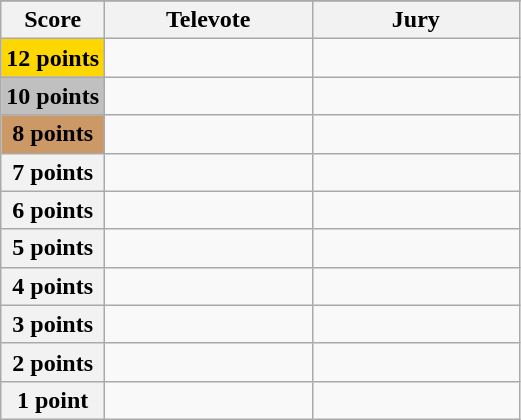<table class="wikitable">
<tr>
</tr>
<tr>
<th scope="col" width="20%">Score</th>
<th scope="col" width="40%">Televote</th>
<th scope="col" width="40%">Jury</th>
</tr>
<tr>
<th scope="row" style="background:gold">12 points</th>
<td></td>
<td></td>
</tr>
<tr>
<th scope="row" style="background:silver">10 points</th>
<td></td>
<td></td>
</tr>
<tr>
<th scope="row" style="background:#CC9966">8 points</th>
<td></td>
<td></td>
</tr>
<tr>
<th scope="row">7 points</th>
<td></td>
<td></td>
</tr>
<tr>
<th scope="row">6 points</th>
<td></td>
<td></td>
</tr>
<tr>
<th scope="row">5 points</th>
<td></td>
<td></td>
</tr>
<tr>
<th scope="row">4 points</th>
<td></td>
<td></td>
</tr>
<tr>
<th scope="row">3 points</th>
<td></td>
<td></td>
</tr>
<tr>
<th scope="row">2 points</th>
<td></td>
<td></td>
</tr>
<tr>
<th scope="row">1 point</th>
<td></td>
<td></td>
</tr>
</table>
